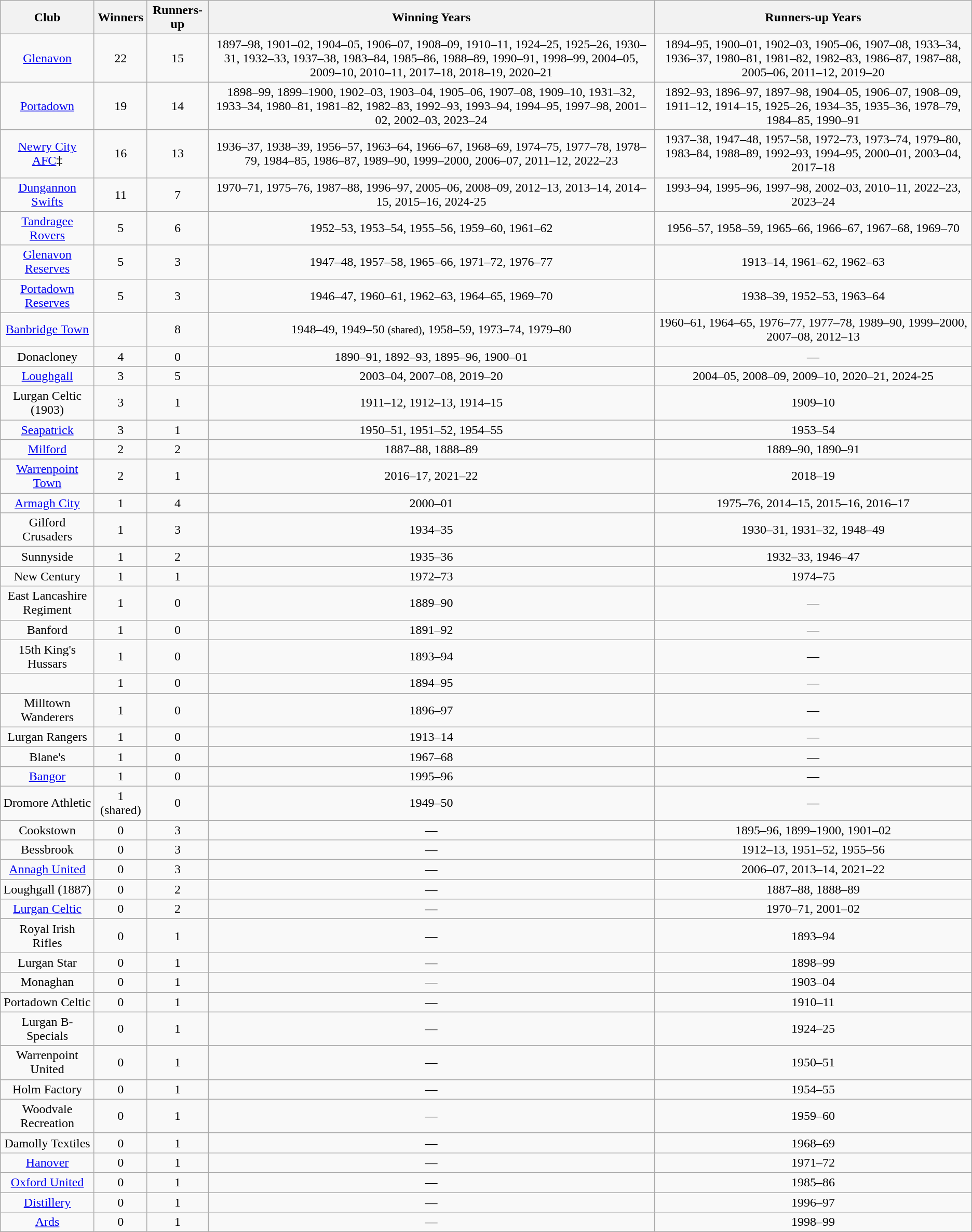<table class="wikitable" style="text-align:center">
<tr>
<th>Club</th>
<th>Winners</th>
<th>Runners-up</th>
<th>Winning Years</th>
<th>Runners-up Years</th>
</tr>
<tr>
<td><a href='#'>Glenavon</a></td>
<td>22</td>
<td>15</td>
<td>1897–98, 1901–02, 1904–05, 1906–07, 1908–09, 1910–11, 1924–25, 1925–26, 1930–31, 1932–33, 1937–38, 1983–84, 1985–86, 1988–89, 1990–91, 1998–99, 2004–05, 2009–10, 2010–11, 2017–18, 2018–19, 2020–21</td>
<td>1894–95, 1900–01, 1902–03, 1905–06, 1907–08, 1933–34, 1936–37, 1980–81, 1981–82, 1982–83, 1986–87, 1987–88, 2005–06, 2011–12, 2019–20</td>
</tr>
<tr>
<td><a href='#'>Portadown</a></td>
<td>19</td>
<td>14</td>
<td>1898–99, 1899–1900, 1902–03, 1903–04, 1905–06, 1907–08, 1909–10, 1931–32, 1933–34, 1980–81, 1981–82, 1982–83, 1992–93, 1993–94, 1994–95, 1997–98, 2001–02, 2002–03, 2023–24</td>
<td>1892–93, 1896–97, 1897–98, 1904–05, 1906–07, 1908–09, 1911–12, 1914–15, 1925–26, 1934–35, 1935–36, 1978–79, 1984–85, 1990–91</td>
</tr>
<tr>
<td><a href='#'>Newry City AFC</a>‡</td>
<td>16</td>
<td>13</td>
<td>1936–37, 1938–39, 1956–57, 1963–64, 1966–67, 1968–69, 1974–75, 1977–78, 1978–79, 1984–85, 1986–87, 1989–90, 1999–2000, 2006–07, 2011–12, 2022–23</td>
<td>1937–38, 1947–48, 1957–58, 1972–73, 1973–74, 1979–80, 1983–84, 1988–89, 1992–93, 1994–95, 2000–01, 2003–04, 2017–18</td>
</tr>
<tr>
<td><a href='#'>Dungannon Swifts</a></td>
<td>11</td>
<td>7</td>
<td>1970–71, 1975–76, 1987–88, 1996–97, 2005–06, 2008–09, 2012–13, 2013–14, 2014–15, 2015–16, 2024-25</td>
<td>1993–94, 1995–96, 1997–98, 2002–03, 2010–11, 2022–23, 2023–24</td>
</tr>
<tr>
<td><a href='#'>Tandragee Rovers</a></td>
<td>5</td>
<td>6</td>
<td>1952–53, 1953–54, 1955–56, 1959–60, 1961–62</td>
<td>1956–57, 1958–59, 1965–66, 1966–67, 1967–68, 1969–70</td>
</tr>
<tr>
<td><a href='#'>Glenavon Reserves</a></td>
<td>5</td>
<td>3</td>
<td>1947–48, 1957–58, 1965–66, 1971–72, 1976–77</td>
<td>1913–14, 1961–62, 1962–63</td>
</tr>
<tr>
<td><a href='#'>Portadown Reserves</a></td>
<td>5</td>
<td>3</td>
<td>1946–47, 1960–61, 1962–63, 1964–65, 1969–70</td>
<td>1938–39, 1952–53, 1963–64</td>
</tr>
<tr>
<td><a href='#'>Banbridge Town</a></td>
<td></td>
<td>8</td>
<td>1948–49, 1949–50 <small>(shared)</small>, 1958–59, 1973–74, 1979–80</td>
<td>1960–61, 1964–65, 1976–77, 1977–78, 1989–90, 1999–2000, 2007–08, 2012–13</td>
</tr>
<tr>
<td>Donacloney</td>
<td>4</td>
<td>0</td>
<td>1890–91, 1892–93, 1895–96, 1900–01</td>
<td>—</td>
</tr>
<tr>
<td><a href='#'>Loughgall</a></td>
<td>3</td>
<td>5</td>
<td>2003–04, 2007–08, 2019–20</td>
<td>2004–05, 2008–09, 2009–10, 2020–21, 2024-25</td>
</tr>
<tr>
<td>Lurgan Celtic (1903)</td>
<td>3</td>
<td>1</td>
<td>1911–12, 1912–13, 1914–15</td>
<td>1909–10</td>
</tr>
<tr>
<td><a href='#'>Seapatrick</a></td>
<td>3</td>
<td>1</td>
<td>1950–51, 1951–52, 1954–55</td>
<td>1953–54</td>
</tr>
<tr>
<td><a href='#'>Milford</a></td>
<td>2</td>
<td>2</td>
<td>1887–88, 1888–89</td>
<td>1889–90, 1890–91</td>
</tr>
<tr>
<td><a href='#'>Warrenpoint Town</a></td>
<td>2</td>
<td>1</td>
<td>2016–17, 2021–22</td>
<td>2018–19</td>
</tr>
<tr>
<td><a href='#'>Armagh City</a></td>
<td>1</td>
<td>4</td>
<td>2000–01</td>
<td>1975–76, 2014–15, 2015–16, 2016–17</td>
</tr>
<tr>
<td>Gilford Crusaders</td>
<td>1</td>
<td>3</td>
<td>1934–35</td>
<td>1930–31, 1931–32, 1948–49</td>
</tr>
<tr>
<td>Sunnyside</td>
<td>1</td>
<td>2</td>
<td>1935–36</td>
<td>1932–33, 1946–47</td>
</tr>
<tr>
<td>New Century</td>
<td>1</td>
<td>1</td>
<td>1972–73</td>
<td>1974–75</td>
</tr>
<tr>
<td>East Lancashire Regiment</td>
<td>1</td>
<td>0</td>
<td>1889–90</td>
<td>—</td>
</tr>
<tr>
<td>Banford</td>
<td>1</td>
<td>0</td>
<td>1891–92</td>
<td>—</td>
</tr>
<tr>
<td>15th King's Hussars</td>
<td>1</td>
<td>0</td>
<td>1893–94</td>
<td>—</td>
</tr>
<tr>
<td></td>
<td>1</td>
<td>0</td>
<td>1894–95</td>
<td>—</td>
</tr>
<tr>
<td>Milltown Wanderers</td>
<td>1</td>
<td>0</td>
<td>1896–97</td>
<td>—</td>
</tr>
<tr>
<td>Lurgan Rangers</td>
<td>1</td>
<td>0</td>
<td>1913–14</td>
<td>—</td>
</tr>
<tr>
<td>Blane's</td>
<td>1</td>
<td>0</td>
<td>1967–68</td>
<td>—</td>
</tr>
<tr>
<td><a href='#'>Bangor</a></td>
<td>1</td>
<td>0</td>
<td>1995–96</td>
<td>—</td>
</tr>
<tr>
<td>Dromore Athletic</td>
<td>1 (shared)</td>
<td>0</td>
<td>1949–50</td>
<td>—</td>
</tr>
<tr>
<td>Cookstown</td>
<td>0</td>
<td>3</td>
<td>—</td>
<td>1895–96, 1899–1900, 1901–02</td>
</tr>
<tr>
<td>Bessbrook</td>
<td>0</td>
<td>3</td>
<td>—</td>
<td>1912–13, 1951–52, 1955–56</td>
</tr>
<tr>
<td><a href='#'>Annagh United</a></td>
<td>0</td>
<td>3</td>
<td>—</td>
<td>2006–07, 2013–14, 2021–22</td>
</tr>
<tr>
<td>Loughgall (1887)</td>
<td>0</td>
<td>2</td>
<td>—</td>
<td>1887–88, 1888–89</td>
</tr>
<tr>
<td><a href='#'>Lurgan Celtic</a></td>
<td>0</td>
<td>2</td>
<td>—</td>
<td>1970–71, 2001–02</td>
</tr>
<tr>
<td>Royal Irish Rifles</td>
<td>0</td>
<td>1</td>
<td>—</td>
<td>1893–94</td>
</tr>
<tr>
<td>Lurgan Star</td>
<td>0</td>
<td>1</td>
<td>—</td>
<td>1898–99</td>
</tr>
<tr>
<td>Monaghan</td>
<td>0</td>
<td>1</td>
<td>—</td>
<td>1903–04</td>
</tr>
<tr>
<td>Portadown Celtic</td>
<td>0</td>
<td>1</td>
<td>—</td>
<td>1910–11</td>
</tr>
<tr>
<td>Lurgan B-Specials</td>
<td>0</td>
<td>1</td>
<td>—</td>
<td>1924–25</td>
</tr>
<tr>
<td>Warrenpoint United</td>
<td>0</td>
<td>1</td>
<td>—</td>
<td>1950–51</td>
</tr>
<tr>
<td>Holm Factory</td>
<td>0</td>
<td>1</td>
<td>—</td>
<td>1954–55</td>
</tr>
<tr>
<td>Woodvale Recreation</td>
<td>0</td>
<td>1</td>
<td>—</td>
<td>1959–60</td>
</tr>
<tr>
<td>Damolly Textiles</td>
<td>0</td>
<td>1</td>
<td>—</td>
<td>1968–69</td>
</tr>
<tr>
<td><a href='#'>Hanover</a></td>
<td>0</td>
<td>1</td>
<td>—</td>
<td>1971–72</td>
</tr>
<tr>
<td><a href='#'>Oxford United</a></td>
<td>0</td>
<td>1</td>
<td>—</td>
<td>1985–86</td>
</tr>
<tr>
<td><a href='#'>Distillery</a></td>
<td>0</td>
<td>1</td>
<td>—</td>
<td>1996–97</td>
</tr>
<tr>
<td><a href='#'>Ards</a></td>
<td>0</td>
<td>1</td>
<td>—</td>
<td>1998–99</td>
</tr>
</table>
